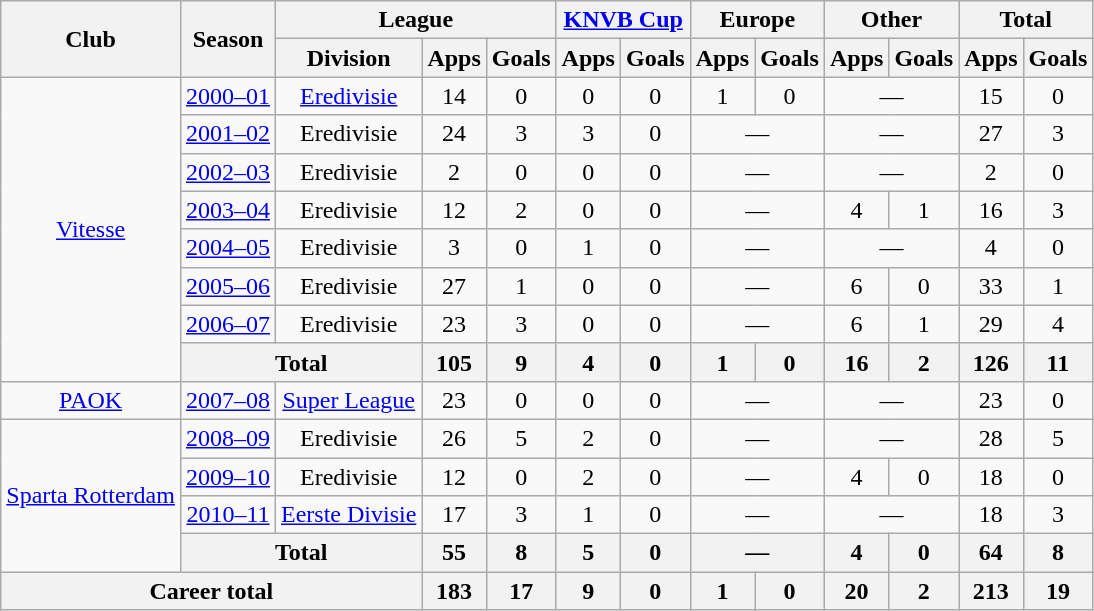<table class="wikitable" style="text-align:center">
<tr>
<th rowspan="2">Club</th>
<th rowspan="2">Season</th>
<th colspan="3">League</th>
<th colspan="2"><a href='#'>KNVB Cup</a></th>
<th colspan="2">Europe</th>
<th colspan="2">Other</th>
<th colspan="2">Total</th>
</tr>
<tr>
<th>Division</th>
<th>Apps</th>
<th>Goals</th>
<th>Apps</th>
<th>Goals</th>
<th>Apps</th>
<th>Goals</th>
<th>Apps</th>
<th>Goals</th>
<th>Apps</th>
<th>Goals</th>
</tr>
<tr>
<td rowspan="8"><a href='#'>Vitesse</a></td>
<td><a href='#'>2000–01</a></td>
<td><a href='#'>Eredivisie</a></td>
<td>14</td>
<td>0</td>
<td>0</td>
<td>0</td>
<td>1</td>
<td>0</td>
<td colspan="2">—</td>
<td>15</td>
<td>0</td>
</tr>
<tr>
<td><a href='#'>2001–02</a></td>
<td>Eredivisie</td>
<td>24</td>
<td>3</td>
<td>3</td>
<td>0</td>
<td colspan="2">—</td>
<td colspan="2">—</td>
<td>27</td>
<td>3</td>
</tr>
<tr>
<td><a href='#'>2002–03</a></td>
<td>Eredivisie</td>
<td>2</td>
<td>0</td>
<td>0</td>
<td>0</td>
<td colspan="2">—</td>
<td colspan="2">—</td>
<td>2</td>
<td>0</td>
</tr>
<tr>
<td><a href='#'>2003–04</a></td>
<td>Eredivisie</td>
<td>12</td>
<td>2</td>
<td>0</td>
<td>0</td>
<td colspan="2">—</td>
<td>4</td>
<td>1</td>
<td>16</td>
<td>3</td>
</tr>
<tr>
<td><a href='#'>2004–05</a></td>
<td>Eredivisie</td>
<td>3</td>
<td>0</td>
<td>1</td>
<td>0</td>
<td colspan="2">—</td>
<td colspan="2">—</td>
<td>4</td>
<td>0</td>
</tr>
<tr>
<td><a href='#'>2005–06</a></td>
<td>Eredivisie</td>
<td>27</td>
<td>1</td>
<td>0</td>
<td>0</td>
<td colspan="2">—</td>
<td>6</td>
<td>0</td>
<td>33</td>
<td>1</td>
</tr>
<tr>
<td><a href='#'>2006–07</a></td>
<td>Eredivisie</td>
<td>23</td>
<td>3</td>
<td>0</td>
<td>0</td>
<td colspan="2">—</td>
<td>6</td>
<td>1</td>
<td>29</td>
<td>4</td>
</tr>
<tr>
<th colspan="2">Total</th>
<th>105</th>
<th>9</th>
<th>4</th>
<th>0</th>
<th>1</th>
<th>0</th>
<th>16</th>
<th>2</th>
<th>126</th>
<th>11</th>
</tr>
<tr>
<td><a href='#'>PAOK</a></td>
<td><a href='#'>2007–08</a></td>
<td><a href='#'>Super League</a></td>
<td>23</td>
<td>0</td>
<td>0</td>
<td>0</td>
<td colspan="2">—</td>
<td colspan="2">—</td>
<td>23</td>
<td>0</td>
</tr>
<tr>
<td rowspan="4"><a href='#'>Sparta Rotterdam</a></td>
<td><a href='#'>2008–09</a></td>
<td>Eredivisie</td>
<td>26</td>
<td>5</td>
<td>2</td>
<td>0</td>
<td colspan="2">—</td>
<td colspan="2">—</td>
<td>28</td>
<td>5</td>
</tr>
<tr>
<td><a href='#'>2009–10</a></td>
<td>Eredivisie</td>
<td>12</td>
<td>0</td>
<td>2</td>
<td>0</td>
<td colspan="2">—</td>
<td>4</td>
<td>0</td>
<td>18</td>
<td>0</td>
</tr>
<tr>
<td><a href='#'>2010–11</a></td>
<td><a href='#'>Eerste Divisie</a></td>
<td>17</td>
<td>3</td>
<td>1</td>
<td>0</td>
<td colspan="2">—</td>
<td colspan="2">—</td>
<td>18</td>
<td>3</td>
</tr>
<tr>
<th colspan="2">Total</th>
<th>55</th>
<th>8</th>
<th>5</th>
<th>0</th>
<th colspan="2">—</th>
<th>4</th>
<th>0</th>
<th>64</th>
<th>8</th>
</tr>
<tr>
<th colspan="3">Career total</th>
<th>183</th>
<th>17</th>
<th>9</th>
<th>0</th>
<th>1</th>
<th>0</th>
<th>20</th>
<th>2</th>
<th>213</th>
<th>19</th>
</tr>
</table>
